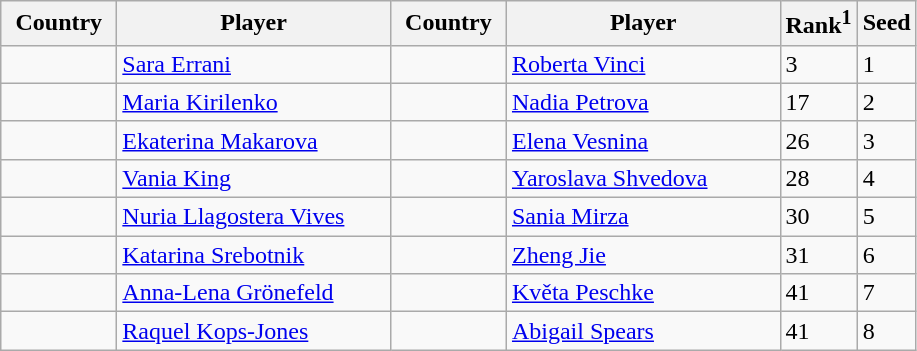<table class="sortable wikitable">
<tr>
<th width="70">Country</th>
<th width="175">Player</th>
<th width="70">Country</th>
<th width="175">Player</th>
<th>Rank<sup>1</sup></th>
<th>Seed</th>
</tr>
<tr>
<td></td>
<td><a href='#'>Sara Errani</a></td>
<td></td>
<td><a href='#'>Roberta Vinci</a></td>
<td>3</td>
<td>1</td>
</tr>
<tr>
<td></td>
<td><a href='#'>Maria Kirilenko</a></td>
<td></td>
<td><a href='#'>Nadia Petrova</a></td>
<td>17</td>
<td>2</td>
</tr>
<tr>
<td></td>
<td><a href='#'>Ekaterina Makarova</a></td>
<td></td>
<td><a href='#'>Elena Vesnina</a></td>
<td>26</td>
<td>3</td>
</tr>
<tr>
<td></td>
<td><a href='#'>Vania King</a></td>
<td></td>
<td><a href='#'>Yaroslava Shvedova</a></td>
<td>28</td>
<td>4</td>
</tr>
<tr>
<td></td>
<td><a href='#'>Nuria Llagostera Vives</a></td>
<td></td>
<td><a href='#'>Sania Mirza</a></td>
<td>30</td>
<td>5</td>
</tr>
<tr>
<td></td>
<td><a href='#'>Katarina Srebotnik</a></td>
<td></td>
<td><a href='#'>Zheng Jie</a></td>
<td>31</td>
<td>6</td>
</tr>
<tr>
<td></td>
<td><a href='#'>Anna-Lena Grönefeld</a></td>
<td></td>
<td><a href='#'>Květa Peschke</a></td>
<td>41</td>
<td>7</td>
</tr>
<tr>
<td></td>
<td><a href='#'>Raquel Kops-Jones</a></td>
<td></td>
<td><a href='#'>Abigail Spears</a></td>
<td>41</td>
<td>8</td>
</tr>
</table>
